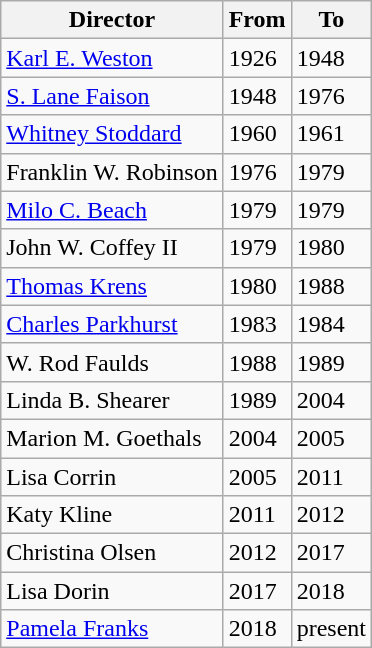<table class="wikitable">
<tr>
<th>Director</th>
<th>From</th>
<th>To</th>
</tr>
<tr>
<td><a href='#'>Karl E. Weston</a></td>
<td>1926</td>
<td>1948</td>
</tr>
<tr>
<td><a href='#'>S. Lane Faison</a></td>
<td>1948</td>
<td>1976</td>
</tr>
<tr>
<td><a href='#'>Whitney Stoddard</a></td>
<td>1960</td>
<td>1961</td>
</tr>
<tr>
<td>Franklin W. Robinson</td>
<td>1976</td>
<td>1979</td>
</tr>
<tr>
<td><a href='#'>Milo C. Beach</a></td>
<td>1979</td>
<td>1979</td>
</tr>
<tr>
<td>John W. Coffey II</td>
<td>1979</td>
<td>1980</td>
</tr>
<tr>
<td><a href='#'>Thomas Krens</a></td>
<td>1980</td>
<td>1988</td>
</tr>
<tr>
<td><a href='#'>Charles Parkhurst</a></td>
<td>1983</td>
<td>1984</td>
</tr>
<tr>
<td>W. Rod Faulds</td>
<td>1988</td>
<td>1989</td>
</tr>
<tr>
<td>Linda B. Shearer</td>
<td>1989</td>
<td>2004</td>
</tr>
<tr>
<td>Marion M. Goethals</td>
<td>2004</td>
<td>2005</td>
</tr>
<tr>
<td>Lisa Corrin</td>
<td>2005</td>
<td>2011</td>
</tr>
<tr>
<td>Katy Kline</td>
<td>2011</td>
<td>2012</td>
</tr>
<tr>
<td>Christina Olsen</td>
<td>2012</td>
<td>2017</td>
</tr>
<tr>
<td>Lisa Dorin</td>
<td>2017</td>
<td>2018</td>
</tr>
<tr>
<td><a href='#'>Pamela Franks</a></td>
<td>2018</td>
<td>present</td>
</tr>
</table>
